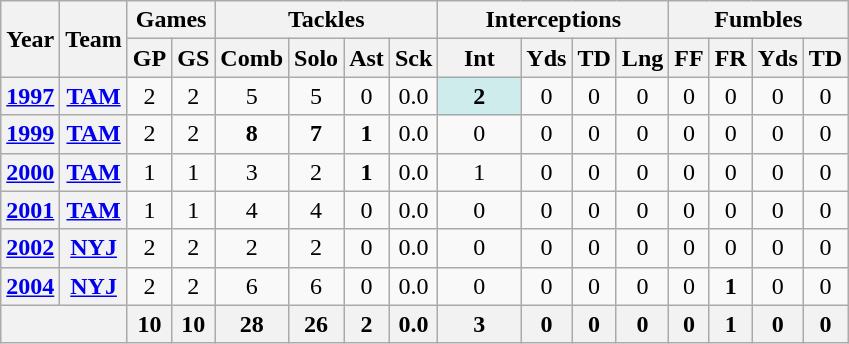<table class="wikitable" style="text-align:center">
<tr>
<th rowspan="2">Year</th>
<th rowspan="2">Team</th>
<th colspan="2">Games</th>
<th colspan="4">Tackles</th>
<th colspan="4">Interceptions</th>
<th colspan="4">Fumbles</th>
</tr>
<tr>
<th>GP</th>
<th>GS</th>
<th>Comb</th>
<th>Solo</th>
<th>Ast</th>
<th>Sck</th>
<th>Int</th>
<th>Yds</th>
<th>TD</th>
<th>Lng</th>
<th>FF</th>
<th>FR</th>
<th>Yds</th>
<th>TD</th>
</tr>
<tr>
<th><a href='#'>1997</a></th>
<th><a href='#'>TAM</a></th>
<td>2</td>
<td>2</td>
<td>5</td>
<td>5</td>
<td>0</td>
<td>0.0</td>
<td style="background:#cfecec; width:3em;"><strong>2</strong></td>
<td>0</td>
<td>0</td>
<td>0</td>
<td>0</td>
<td>0</td>
<td>0</td>
<td>0</td>
</tr>
<tr>
<th><a href='#'>1999</a></th>
<th><a href='#'>TAM</a></th>
<td>2</td>
<td>2</td>
<td><strong>8</strong></td>
<td><strong>7</strong></td>
<td><strong>1</strong></td>
<td>0.0</td>
<td>0</td>
<td>0</td>
<td>0</td>
<td>0</td>
<td>0</td>
<td>0</td>
<td>0</td>
<td>0</td>
</tr>
<tr>
<th><a href='#'>2000</a></th>
<th><a href='#'>TAM</a></th>
<td>1</td>
<td>1</td>
<td>3</td>
<td>2</td>
<td><strong>1</strong></td>
<td>0.0</td>
<td>1</td>
<td>0</td>
<td>0</td>
<td>0</td>
<td>0</td>
<td>0</td>
<td>0</td>
<td>0</td>
</tr>
<tr>
<th><a href='#'>2001</a></th>
<th><a href='#'>TAM</a></th>
<td>1</td>
<td>1</td>
<td>4</td>
<td>4</td>
<td>0</td>
<td>0.0</td>
<td>0</td>
<td>0</td>
<td>0</td>
<td>0</td>
<td>0</td>
<td>0</td>
<td>0</td>
<td>0</td>
</tr>
<tr>
<th><a href='#'>2002</a></th>
<th><a href='#'>NYJ</a></th>
<td>2</td>
<td>2</td>
<td>2</td>
<td>2</td>
<td>0</td>
<td>0.0</td>
<td>0</td>
<td>0</td>
<td>0</td>
<td>0</td>
<td>0</td>
<td>0</td>
<td>0</td>
<td>0</td>
</tr>
<tr>
<th><a href='#'>2004</a></th>
<th><a href='#'>NYJ</a></th>
<td>2</td>
<td>2</td>
<td>6</td>
<td>6</td>
<td>0</td>
<td>0.0</td>
<td>0</td>
<td>0</td>
<td>0</td>
<td>0</td>
<td>0</td>
<td><strong>1</strong></td>
<td>0</td>
<td>0</td>
</tr>
<tr>
<th colspan="2"></th>
<th>10</th>
<th>10</th>
<th>28</th>
<th>26</th>
<th>2</th>
<th>0.0</th>
<th>3</th>
<th>0</th>
<th>0</th>
<th>0</th>
<th>0</th>
<th>1</th>
<th>0</th>
<th>0</th>
</tr>
</table>
